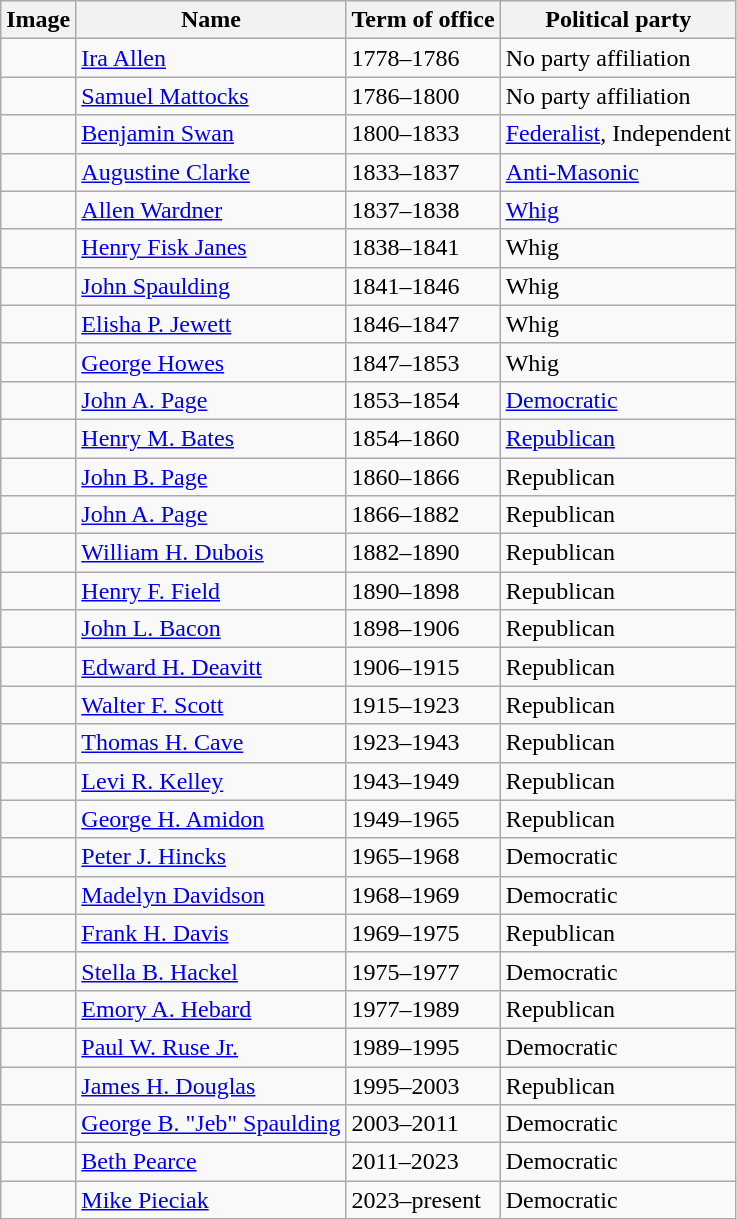<table class="wikitable">
<tr>
<th>Image</th>
<th>Name</th>
<th>Term of office</th>
<th>Political party</th>
</tr>
<tr>
<td></td>
<td><a href='#'>Ira Allen</a></td>
<td>1778–1786</td>
<td>No party affiliation</td>
</tr>
<tr>
<td></td>
<td><a href='#'>Samuel Mattocks</a></td>
<td>1786–1800</td>
<td>No party affiliation</td>
</tr>
<tr>
<td></td>
<td><a href='#'>Benjamin Swan</a></td>
<td>1800–1833</td>
<td><a href='#'>Federalist</a>, Independent</td>
</tr>
<tr>
<td></td>
<td><a href='#'>Augustine Clarke</a></td>
<td>1833–1837</td>
<td><a href='#'>Anti-Masonic</a></td>
</tr>
<tr>
<td></td>
<td><a href='#'>Allen Wardner</a></td>
<td>1837–1838</td>
<td><a href='#'>Whig</a></td>
</tr>
<tr>
<td></td>
<td><a href='#'>Henry Fisk Janes</a></td>
<td>1838–1841</td>
<td>Whig</td>
</tr>
<tr>
<td></td>
<td><a href='#'>John Spaulding</a></td>
<td>1841–1846</td>
<td>Whig</td>
</tr>
<tr>
<td></td>
<td><a href='#'>Elisha P. Jewett</a></td>
<td>1846–1847</td>
<td>Whig</td>
</tr>
<tr>
<td></td>
<td><a href='#'>George Howes</a></td>
<td>1847–1853</td>
<td>Whig</td>
</tr>
<tr>
<td></td>
<td><a href='#'>John A. Page</a></td>
<td>1853–1854</td>
<td><a href='#'>Democratic</a></td>
</tr>
<tr>
<td></td>
<td><a href='#'>Henry M. Bates</a></td>
<td>1854–1860</td>
<td><a href='#'>Republican</a></td>
</tr>
<tr>
<td></td>
<td><a href='#'>John B. Page</a></td>
<td>1860–1866</td>
<td>Republican</td>
</tr>
<tr>
<td></td>
<td><a href='#'>John A. Page</a></td>
<td>1866–1882</td>
<td>Republican</td>
</tr>
<tr>
<td></td>
<td><a href='#'>William H. Dubois</a></td>
<td>1882–1890</td>
<td>Republican</td>
</tr>
<tr>
<td></td>
<td><a href='#'>Henry F. Field</a></td>
<td>1890–1898</td>
<td>Republican</td>
</tr>
<tr>
<td></td>
<td><a href='#'>John L. Bacon</a></td>
<td>1898–1906</td>
<td>Republican</td>
</tr>
<tr>
<td></td>
<td><a href='#'>Edward H. Deavitt</a></td>
<td>1906–1915</td>
<td>Republican</td>
</tr>
<tr>
<td></td>
<td><a href='#'>Walter F. Scott</a></td>
<td>1915–1923</td>
<td>Republican</td>
</tr>
<tr>
<td></td>
<td><a href='#'>Thomas H. Cave</a></td>
<td>1923–1943</td>
<td>Republican</td>
</tr>
<tr>
<td></td>
<td><a href='#'>Levi R. Kelley</a></td>
<td>1943–1949</td>
<td>Republican</td>
</tr>
<tr>
<td></td>
<td><a href='#'>George H. Amidon</a></td>
<td>1949–1965</td>
<td>Republican</td>
</tr>
<tr>
<td></td>
<td><a href='#'>Peter J. Hincks</a></td>
<td>1965–1968</td>
<td>Democratic</td>
</tr>
<tr>
<td></td>
<td><a href='#'>Madelyn Davidson</a></td>
<td>1968–1969</td>
<td>Democratic</td>
</tr>
<tr>
<td></td>
<td><a href='#'>Frank H. Davis</a></td>
<td>1969–1975</td>
<td>Republican</td>
</tr>
<tr>
<td></td>
<td><a href='#'>Stella B. Hackel</a></td>
<td>1975–1977</td>
<td>Democratic</td>
</tr>
<tr>
<td></td>
<td><a href='#'>Emory A. Hebard</a></td>
<td>1977–1989</td>
<td>Republican</td>
</tr>
<tr>
<td></td>
<td><a href='#'>Paul W. Ruse Jr.</a></td>
<td>1989–1995</td>
<td>Democratic</td>
</tr>
<tr>
<td></td>
<td><a href='#'>James H. Douglas</a></td>
<td>1995–2003</td>
<td>Republican</td>
</tr>
<tr>
<td></td>
<td><a href='#'>George B. "Jeb" Spaulding</a></td>
<td>2003–2011</td>
<td>Democratic</td>
</tr>
<tr>
<td></td>
<td><a href='#'>Beth Pearce</a></td>
<td>2011–2023</td>
<td>Democratic</td>
</tr>
<tr>
<td></td>
<td><a href='#'>Mike Pieciak</a></td>
<td>2023–present</td>
<td>Democratic</td>
</tr>
</table>
